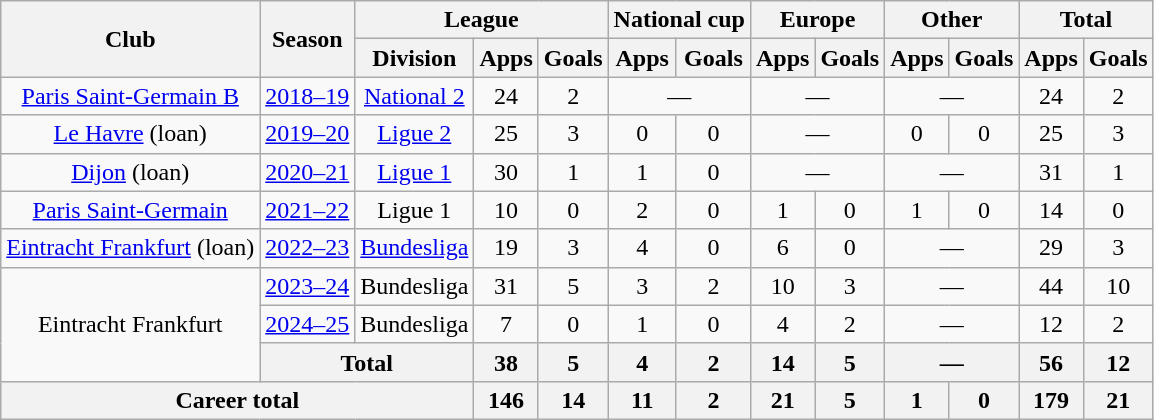<table class="wikitable" style="text-align: center;">
<tr>
<th rowspan="2">Club</th>
<th rowspan="2">Season</th>
<th colspan="3">League</th>
<th colspan="2">National cup</th>
<th colspan="2">Europe</th>
<th colspan="2">Other</th>
<th colspan="2">Total</th>
</tr>
<tr>
<th>Division</th>
<th>Apps</th>
<th>Goals</th>
<th>Apps</th>
<th>Goals</th>
<th>Apps</th>
<th>Goals</th>
<th>Apps</th>
<th>Goals</th>
<th>Apps</th>
<th>Goals</th>
</tr>
<tr>
<td><a href='#'>Paris Saint-Germain B</a></td>
<td><a href='#'>2018–19</a></td>
<td><a href='#'>National 2</a></td>
<td>24</td>
<td>2</td>
<td colspan="2">—</td>
<td colspan="2">—</td>
<td colspan="2">—</td>
<td>24</td>
<td>2</td>
</tr>
<tr>
<td><a href='#'>Le Havre</a> (loan)</td>
<td><a href='#'>2019–20</a></td>
<td><a href='#'>Ligue 2</a></td>
<td>25</td>
<td>3</td>
<td>0</td>
<td>0</td>
<td colspan="2">—</td>
<td>0</td>
<td>0</td>
<td>25</td>
<td>3</td>
</tr>
<tr>
<td><a href='#'>Dijon</a> (loan)</td>
<td><a href='#'>2020–21</a></td>
<td><a href='#'>Ligue 1</a></td>
<td>30</td>
<td>1</td>
<td>1</td>
<td>0</td>
<td colspan="2">—</td>
<td colspan="2">—</td>
<td>31</td>
<td>1</td>
</tr>
<tr>
<td><a href='#'>Paris Saint-Germain</a></td>
<td><a href='#'>2021–22</a></td>
<td>Ligue 1</td>
<td>10</td>
<td>0</td>
<td>2</td>
<td>0</td>
<td>1</td>
<td>0</td>
<td>1</td>
<td>0</td>
<td>14</td>
<td>0</td>
</tr>
<tr>
<td><a href='#'>Eintracht Frankfurt</a> (loan)</td>
<td><a href='#'>2022–23</a></td>
<td><a href='#'>Bundesliga</a></td>
<td>19</td>
<td>3</td>
<td>4</td>
<td>0</td>
<td>6</td>
<td>0</td>
<td colspan="2">—</td>
<td>29</td>
<td>3</td>
</tr>
<tr>
<td rowspan="3">Eintracht Frankfurt</td>
<td><a href='#'>2023–24</a></td>
<td>Bundesliga</td>
<td>31</td>
<td>5</td>
<td>3</td>
<td>2</td>
<td>10</td>
<td>3</td>
<td colspan="2">—</td>
<td>44</td>
<td>10</td>
</tr>
<tr>
<td><a href='#'>2024–25</a></td>
<td>Bundesliga</td>
<td>7</td>
<td>0</td>
<td>1</td>
<td>0</td>
<td>4</td>
<td>2</td>
<td colspan="2">—</td>
<td>12</td>
<td>2</td>
</tr>
<tr>
<th colspan="2">Total</th>
<th>38</th>
<th>5</th>
<th>4</th>
<th>2</th>
<th>14</th>
<th>5</th>
<th colspan="2">—</th>
<th>56</th>
<th>12</th>
</tr>
<tr>
<th colspan="3">Career total</th>
<th>146</th>
<th>14</th>
<th>11</th>
<th>2</th>
<th>21</th>
<th>5</th>
<th>1</th>
<th>0</th>
<th>179</th>
<th>21</th>
</tr>
</table>
